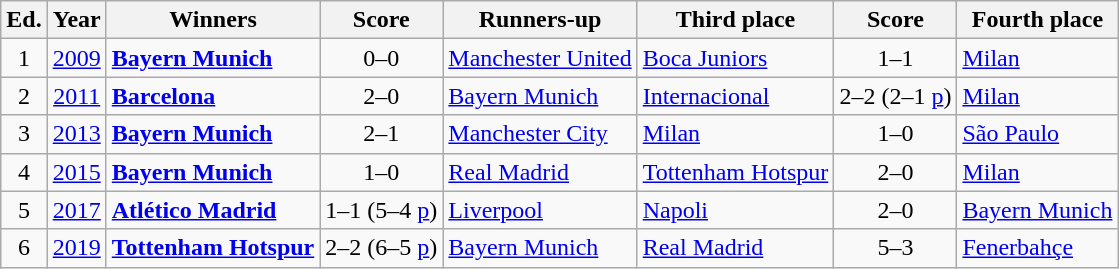<table class="wikitable" style="text-align:center">
<tr>
<th>Ed.</th>
<th>Year</th>
<th>Winners</th>
<th>Score</th>
<th>Runners-up</th>
<th>Third place</th>
<th>Score</th>
<th>Fourth place</th>
</tr>
<tr>
<td>1</td>
<td><a href='#'>2009</a></td>
<td align=left> <strong><a href='#'>Bayern Munich</a></strong></td>
<td>0–0 </td>
<td align=left> <a href='#'>Manchester United</a></td>
<td align=left> <a href='#'>Boca Juniors</a></td>
<td>1–1 </td>
<td align=left> <a href='#'>Milan</a></td>
</tr>
<tr>
<td>2</td>
<td><a href='#'>2011</a></td>
<td align=left> <strong><a href='#'>Barcelona</a></strong></td>
<td>2–0</td>
<td align=left> <a href='#'>Bayern Munich</a></td>
<td align=left> <a href='#'>Internacional</a></td>
<td>2–2 (2–1 <a href='#'>p</a>)</td>
<td align=left> <a href='#'>Milan</a></td>
</tr>
<tr>
<td>3</td>
<td><a href='#'>2013</a></td>
<td align=left> <strong><a href='#'>Bayern Munich</a></strong></td>
<td>2–1</td>
<td align=left> <a href='#'>Manchester City</a></td>
<td align=left> <a href='#'>Milan</a></td>
<td>1–0</td>
<td align=left> <a href='#'>São Paulo</a></td>
</tr>
<tr>
<td>4</td>
<td><a href='#'>2015</a></td>
<td align=left><strong> <a href='#'>Bayern Munich</a></strong></td>
<td>1–0</td>
<td align=left> <a href='#'>Real Madrid</a></td>
<td align=left> <a href='#'>Tottenham Hotspur</a></td>
<td>2–0</td>
<td align=left> <a href='#'>Milan</a></td>
</tr>
<tr>
<td>5</td>
<td><a href='#'>2017</a></td>
<td align=left> <strong><a href='#'>Atlético Madrid</a></strong></td>
<td>1–1 (5–4 <a href='#'>p</a>)</td>
<td align=left> <a href='#'>Liverpool</a></td>
<td align=left> <a href='#'>Napoli</a></td>
<td>2–0</td>
<td align=left> <a href='#'>Bayern Munich</a></td>
</tr>
<tr>
<td>6</td>
<td><a href='#'>2019</a></td>
<td align=left> <strong><a href='#'>Tottenham Hotspur</a></strong></td>
<td>2–2 (6–5 <a href='#'>p</a>)</td>
<td align=left> <a href='#'>Bayern Munich</a></td>
<td align=left> <a href='#'>Real Madrid</a></td>
<td>5–3</td>
<td align=left> <a href='#'>Fenerbahçe</a></td>
</tr>
</table>
